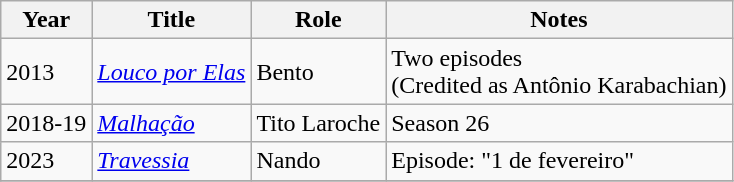<table class="wikitable">
<tr>
<th>Year</th>
<th>Title</th>
<th>Role</th>
<th>Notes</th>
</tr>
<tr>
<td>2013</td>
<td><em><a href='#'>Louco por Elas</a></em></td>
<td>Bento</td>
<td>Two episodes <br> (Credited as Antônio Karabachian)</td>
</tr>
<tr>
<td>2018-19</td>
<td><em><a href='#'>Malhação</a></em></td>
<td>Tito Laroche</td>
<td>Season 26</td>
</tr>
<tr>
<td>2023</td>
<td><em><a href='#'>Travessia</a></em></td>
<td>Nando</td>
<td>Episode: "1 de fevereiro"</td>
</tr>
<tr>
</tr>
</table>
